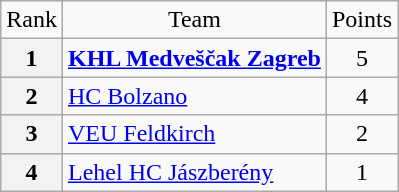<table class="wikitable" style="text-align: center;">
<tr>
<td>Rank</td>
<td>Team</td>
<td>Points</td>
</tr>
<tr>
<th>1</th>
<td style="text-align: left;"> <strong><a href='#'>KHL Medveščak Zagreb</a></strong></td>
<td>5</td>
</tr>
<tr>
<th>2</th>
<td style="text-align: left;"> <a href='#'>HC Bolzano</a></td>
<td>4</td>
</tr>
<tr>
<th>3</th>
<td style="text-align: left;"> <a href='#'>VEU Feldkirch</a></td>
<td>2</td>
</tr>
<tr>
<th>4</th>
<td style="text-align: left;"> <a href='#'>Lehel HC Jászberény</a></td>
<td>1</td>
</tr>
</table>
